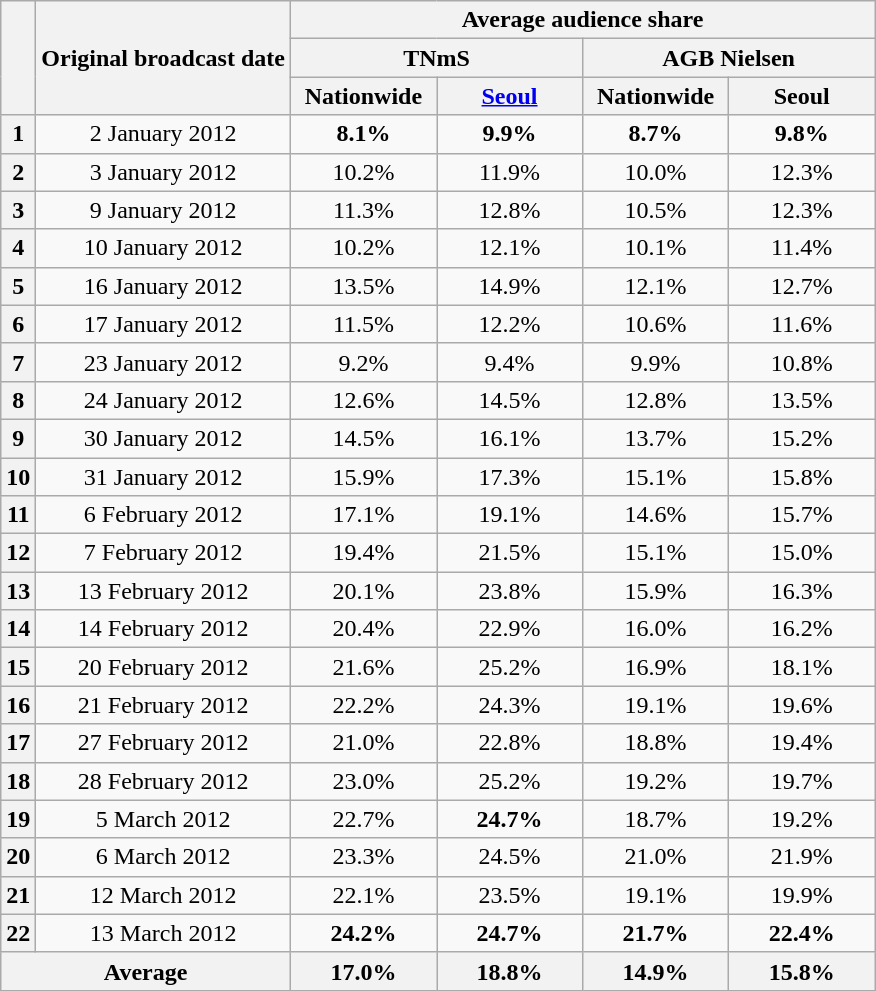<table class=wikitable style="text-align:center">
<tr>
<th rowspan="3"></th>
<th rowspan="3">Original broadcast date</th>
<th colspan="4">Average audience share</th>
</tr>
<tr>
<th colspan="2">TNmS</th>
<th colspan="2">AGB Nielsen</th>
</tr>
<tr>
<th width=90>Nationwide</th>
<th width=90><a href='#'>Seoul</a></th>
<th width=90>Nationwide</th>
<th width=90>Seoul</th>
</tr>
<tr>
<th>1</th>
<td>2 January 2012</td>
<td><span><strong>8.1%</strong></span></td>
<td><span><strong>9.9%</strong></span></td>
<td><span><strong>8.7%</strong></span></td>
<td><span><strong>9.8%</strong></span></td>
</tr>
<tr>
<th>2</th>
<td>3 January 2012</td>
<td>10.2%</td>
<td>11.9%</td>
<td>10.0%</td>
<td>12.3%</td>
</tr>
<tr>
<th>3</th>
<td>9 January 2012</td>
<td>11.3%</td>
<td>12.8%</td>
<td>10.5%</td>
<td>12.3%</td>
</tr>
<tr>
<th>4</th>
<td>10 January 2012</td>
<td>10.2%</td>
<td>12.1%</td>
<td>10.1%</td>
<td>11.4%</td>
</tr>
<tr>
<th>5</th>
<td>16 January 2012</td>
<td>13.5%</td>
<td>14.9%</td>
<td>12.1%</td>
<td>12.7%</td>
</tr>
<tr>
<th>6</th>
<td>17 January 2012</td>
<td>11.5%</td>
<td>12.2%</td>
<td>10.6%</td>
<td>11.6%</td>
</tr>
<tr>
<th>7</th>
<td>23 January 2012</td>
<td>9.2%</td>
<td>9.4%</td>
<td>9.9%</td>
<td>10.8%</td>
</tr>
<tr>
<th>8</th>
<td>24 January 2012</td>
<td>12.6%</td>
<td>14.5%</td>
<td>12.8%</td>
<td>13.5%</td>
</tr>
<tr>
<th>9</th>
<td>30 January 2012</td>
<td>14.5%</td>
<td>16.1%</td>
<td>13.7%</td>
<td>15.2%</td>
</tr>
<tr>
<th>10</th>
<td>31 January 2012</td>
<td>15.9%</td>
<td>17.3%</td>
<td>15.1%</td>
<td>15.8%</td>
</tr>
<tr>
<th>11</th>
<td>6 February 2012</td>
<td>17.1%</td>
<td>19.1%</td>
<td>14.6%</td>
<td>15.7%</td>
</tr>
<tr>
<th>12</th>
<td>7 February 2012</td>
<td>19.4%</td>
<td>21.5%</td>
<td>15.1%</td>
<td>15.0%</td>
</tr>
<tr>
<th>13</th>
<td>13 February 2012</td>
<td>20.1%</td>
<td>23.8%</td>
<td>15.9%</td>
<td>16.3%</td>
</tr>
<tr>
<th>14</th>
<td>14 February 2012</td>
<td>20.4%</td>
<td>22.9%</td>
<td>16.0%</td>
<td>16.2%</td>
</tr>
<tr>
<th>15</th>
<td>20 February 2012</td>
<td>21.6%</td>
<td>25.2%</td>
<td>16.9%</td>
<td>18.1%</td>
</tr>
<tr>
<th>16</th>
<td>21 February 2012</td>
<td>22.2%</td>
<td>24.3%</td>
<td>19.1%</td>
<td>19.6%</td>
</tr>
<tr>
<th>17</th>
<td>27 February 2012</td>
<td>21.0%</td>
<td>22.8%</td>
<td>18.8%</td>
<td>19.4%</td>
</tr>
<tr>
<th>18</th>
<td>28 February 2012</td>
<td>23.0%</td>
<td>25.2%</td>
<td>19.2%</td>
<td>19.7%</td>
</tr>
<tr>
<th>19</th>
<td>5 March 2012</td>
<td>22.7%</td>
<td><span><strong>24.7%</strong></span></td>
<td>18.7%</td>
<td>19.2%</td>
</tr>
<tr>
<th>20</th>
<td>6 March 2012</td>
<td>23.3%</td>
<td>24.5%</td>
<td>21.0%</td>
<td>21.9%</td>
</tr>
<tr>
<th>21</th>
<td>12 March 2012</td>
<td>22.1%</td>
<td>23.5%</td>
<td>19.1%</td>
<td>19.9%</td>
</tr>
<tr>
<th>22</th>
<td>13 March 2012</td>
<td><span><strong>24.2%</strong></span></td>
<td><span><strong>24.7%</strong></span></td>
<td><span><strong>21.7%</strong></span></td>
<td><span><strong>22.4%</strong></span></td>
</tr>
<tr>
<th colspan=2>Average</th>
<th>17.0%</th>
<th>18.8%</th>
<th>14.9%</th>
<th>15.8%</th>
</tr>
</table>
